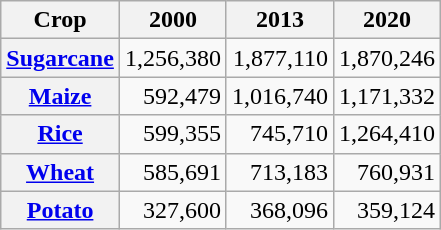<table class="wikitable sortable" style="text-align: right;">
<tr>
<th scope="col">Crop</th>
<th scope="col">2000</th>
<th scope="col">2013</th>
<th scope="col">2020</th>
</tr>
<tr>
<th scope="row"><a href='#'>Sugarcane</a></th>
<td>1,256,380</td>
<td>1,877,110</td>
<td>1,870,246</td>
</tr>
<tr>
<th scope="row"><a href='#'>Maize</a></th>
<td>592,479</td>
<td>1,016,740</td>
<td>1,171,332</td>
</tr>
<tr>
<th scope="row"><a href='#'>Rice</a></th>
<td>599,355</td>
<td>745,710</td>
<td>1,264,410</td>
</tr>
<tr>
<th scope="row"><a href='#'>Wheat</a></th>
<td>585,691</td>
<td>713,183</td>
<td>760,931</td>
</tr>
<tr>
<th scope="row"><a href='#'>Potato</a></th>
<td>327,600</td>
<td>368,096</td>
<td>359,124</td>
</tr>
</table>
